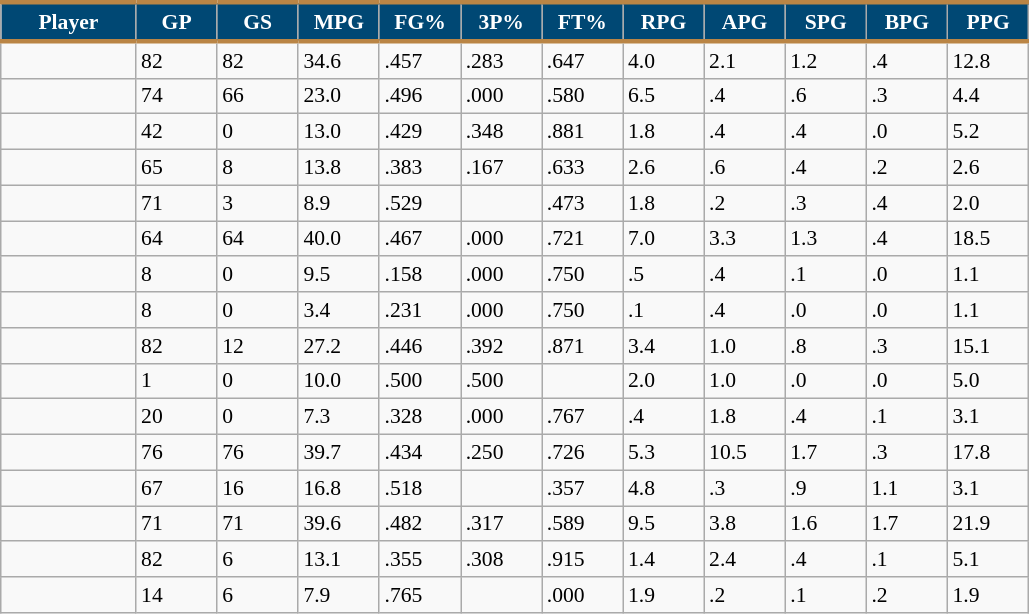<table class="wikitable sortable" style="font-size: 90%">
<tr>
<th style="background: #004874 ; color:#FFFFFF; border-top:#BA8545 3px solid; border-bottom:#BA8545 3px solid;"  width="10%">Player</th>
<th style="background: #004874 ; color:#FFFFFF; border-top:#BA8545 3px solid; border-bottom:#BA8545 3px solid;" width="6%">GP</th>
<th style="background: #004874 ; color:#FFFFFF; border-top:#BA8545 3px solid; border-bottom:#BA8545 3px solid;" width="6%">GS</th>
<th style="background: #004874 ; color:#FFFFFF; border-top:#BA8545 3px solid; border-bottom:#BA8545 3px solid;" width="6%">MPG</th>
<th style="background: #004874 ; color:#FFFFFF; border-top:#BA8545 3px solid; border-bottom:#BA8545 3px solid;" width="6%">FG%</th>
<th style="background: #004874 ; color:#FFFFFF; border-top:#BA8545 3px solid; border-bottom:#BA8545 3px solid;" width="6%">3P%</th>
<th style="background: #004874 ; color:#FFFFFF; border-top:#BA8545 3px solid; border-bottom:#BA8545 3px solid;" width="6%">FT%</th>
<th style="background: #004874 ; color:#FFFFFF; border-top:#BA8545 3px solid; border-bottom:#BA8545 3px solid;" width="6%">RPG</th>
<th style="background: #004874 ; color:#FFFFFF; border-top:#BA8545 3px solid; border-bottom:#BA8545 3px solid;" width="6%">APG</th>
<th style="background: #004874 ; color:#FFFFFF; border-top:#BA8545 3px solid; border-bottom:#BA8545 3px solid;" width="6%">SPG</th>
<th style="background: #004874 ; color:#FFFFFF; border-top:#BA8545 3px solid; border-bottom:#BA8545 3px solid;" width="6%">BPG</th>
<th style="background: #004874 ; color:#FFFFFF; border-top:#BA8545 3px solid; border-bottom:#BA8545 3px solid;" width="6%">PPG</th>
</tr>
<tr>
<td style="text-align:left;"></td>
<td>82</td>
<td>82</td>
<td>34.6</td>
<td>.457</td>
<td>.283</td>
<td>.647</td>
<td>4.0</td>
<td>2.1</td>
<td>1.2</td>
<td>.4</td>
<td>12.8</td>
</tr>
<tr>
<td style="text-align:left;"></td>
<td>74</td>
<td>66</td>
<td>23.0</td>
<td>.496</td>
<td>.000</td>
<td>.580</td>
<td>6.5</td>
<td>.4</td>
<td>.6</td>
<td>.3</td>
<td>4.4</td>
</tr>
<tr>
<td style="text-align:left;"></td>
<td>42</td>
<td>0</td>
<td>13.0</td>
<td>.429</td>
<td>.348</td>
<td>.881</td>
<td>1.8</td>
<td>.4</td>
<td>.4</td>
<td>.0</td>
<td>5.2</td>
</tr>
<tr>
<td style="text-align:left;"></td>
<td>65</td>
<td>8</td>
<td>13.8</td>
<td>.383</td>
<td>.167</td>
<td>.633</td>
<td>2.6</td>
<td>.6</td>
<td>.4</td>
<td>.2</td>
<td>2.6</td>
</tr>
<tr>
<td style="text-align:left;"></td>
<td>71</td>
<td>3</td>
<td>8.9</td>
<td>.529</td>
<td></td>
<td>.473</td>
<td>1.8</td>
<td>.2</td>
<td>.3</td>
<td>.4</td>
<td>2.0</td>
</tr>
<tr>
<td style="text-align:left;"></td>
<td>64</td>
<td>64</td>
<td>40.0</td>
<td>.467</td>
<td>.000</td>
<td>.721</td>
<td>7.0</td>
<td>3.3</td>
<td>1.3</td>
<td>.4</td>
<td>18.5</td>
</tr>
<tr>
<td style="text-align:left;"></td>
<td>8</td>
<td>0</td>
<td>9.5</td>
<td>.158</td>
<td>.000</td>
<td>.750</td>
<td>.5</td>
<td>.4</td>
<td>.1</td>
<td>.0</td>
<td>1.1</td>
</tr>
<tr>
<td style="text-align:left;"></td>
<td>8</td>
<td>0</td>
<td>3.4</td>
<td>.231</td>
<td>.000</td>
<td>.750</td>
<td>.1</td>
<td>.4</td>
<td>.0</td>
<td>.0</td>
<td>1.1</td>
</tr>
<tr>
<td style="text-align:left;"></td>
<td>82</td>
<td>12</td>
<td>27.2</td>
<td>.446</td>
<td>.392</td>
<td>.871</td>
<td>3.4</td>
<td>1.0</td>
<td>.8</td>
<td>.3</td>
<td>15.1</td>
</tr>
<tr>
<td style="text-align:left;"></td>
<td>1</td>
<td>0</td>
<td>10.0</td>
<td>.500</td>
<td>.500</td>
<td></td>
<td>2.0</td>
<td>1.0</td>
<td>.0</td>
<td>.0</td>
<td>5.0</td>
</tr>
<tr>
<td style="text-align:left;"></td>
<td>20</td>
<td>0</td>
<td>7.3</td>
<td>.328</td>
<td>.000</td>
<td>.767</td>
<td>.4</td>
<td>1.8</td>
<td>.4</td>
<td>.1</td>
<td>3.1</td>
</tr>
<tr>
<td style="text-align:left;"></td>
<td>76</td>
<td>76</td>
<td>39.7</td>
<td>.434</td>
<td>.250</td>
<td>.726</td>
<td>5.3</td>
<td>10.5</td>
<td>1.7</td>
<td>.3</td>
<td>17.8</td>
</tr>
<tr>
<td style="text-align:left;"></td>
<td>67</td>
<td>16</td>
<td>16.8</td>
<td>.518</td>
<td></td>
<td>.357</td>
<td>4.8</td>
<td>.3</td>
<td>.9</td>
<td>1.1</td>
<td>3.1</td>
</tr>
<tr>
<td style="text-align:left;"></td>
<td>71</td>
<td>71</td>
<td>39.6</td>
<td>.482</td>
<td>.317</td>
<td>.589</td>
<td>9.5</td>
<td>3.8</td>
<td>1.6</td>
<td>1.7</td>
<td>21.9</td>
</tr>
<tr>
<td style="text-align:left;"></td>
<td>82</td>
<td>6</td>
<td>13.1</td>
<td>.355</td>
<td>.308</td>
<td>.915</td>
<td>1.4</td>
<td>2.4</td>
<td>.4</td>
<td>.1</td>
<td>5.1</td>
</tr>
<tr>
<td style="text-align:left;"></td>
<td>14</td>
<td>6</td>
<td>7.9</td>
<td>.765</td>
<td></td>
<td>.000</td>
<td>1.9</td>
<td>.2</td>
<td>.1</td>
<td>.2</td>
<td>1.9</td>
</tr>
</table>
